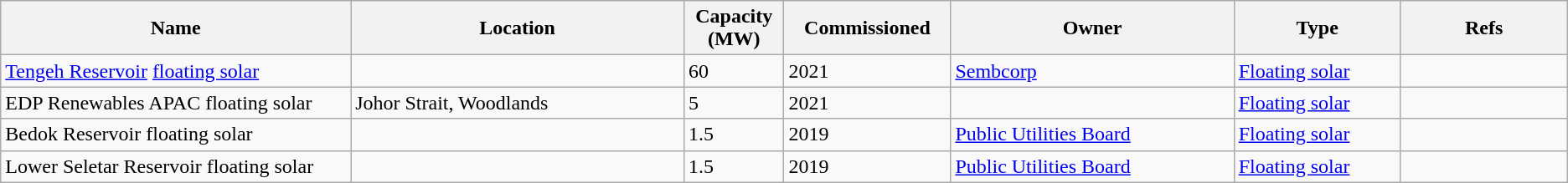<table class="wikitable sortable">
<tr>
<th width="21%">Name</th>
<th width="20%">Location</th>
<th width="6%">Capacity (MW)</th>
<th width="10%">Commissioned</th>
<th width="17%">Owner</th>
<th width="10%">Type</th>
<th width="10%">Refs</th>
</tr>
<tr>
<td><a href='#'>Tengeh Reservoir</a> <a href='#'>floating solar</a></td>
<td></td>
<td>60</td>
<td>2021</td>
<td><a href='#'>Sembcorp</a></td>
<td><a href='#'>Floating solar</a></td>
<td></td>
</tr>
<tr>
<td>EDP Renewables APAC floating solar</td>
<td>Johor Strait, Woodlands</td>
<td>5</td>
<td>2021</td>
<td></td>
<td><a href='#'>Floating solar</a></td>
<td></td>
</tr>
<tr>
<td>Bedok Reservoir floating solar</td>
<td></td>
<td>1.5</td>
<td>2019</td>
<td><a href='#'>Public Utilities Board</a></td>
<td><a href='#'>Floating solar</a></td>
<td></td>
</tr>
<tr>
<td>Lower Seletar Reservoir floating solar</td>
<td></td>
<td>1.5</td>
<td>2019</td>
<td><a href='#'>Public Utilities Board</a></td>
<td><a href='#'>Floating solar</a></td>
<td></td>
</tr>
</table>
